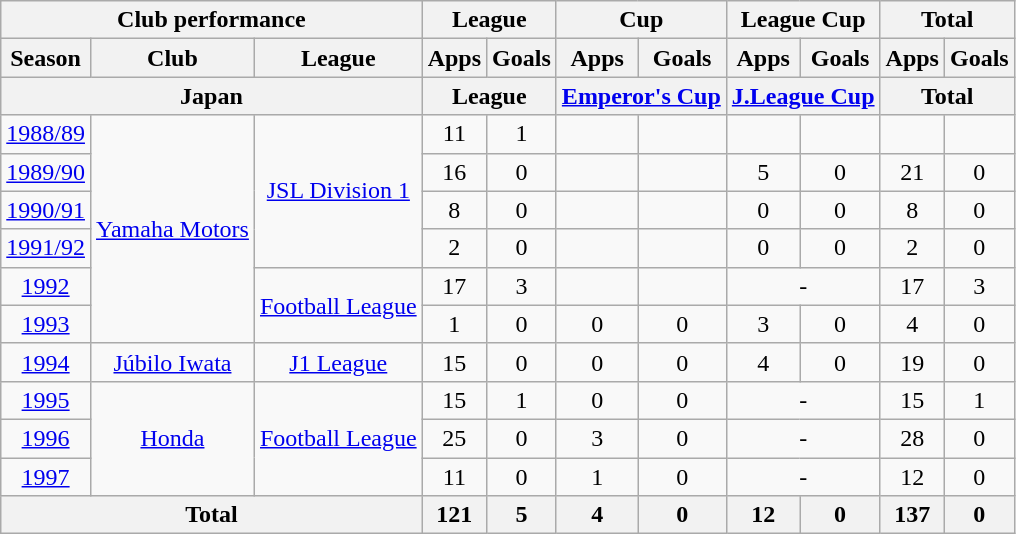<table class="wikitable" style="text-align:center;">
<tr>
<th colspan=3>Club performance</th>
<th colspan=2>League</th>
<th colspan=2>Cup</th>
<th colspan=2>League Cup</th>
<th colspan=2>Total</th>
</tr>
<tr>
<th>Season</th>
<th>Club</th>
<th>League</th>
<th>Apps</th>
<th>Goals</th>
<th>Apps</th>
<th>Goals</th>
<th>Apps</th>
<th>Goals</th>
<th>Apps</th>
<th>Goals</th>
</tr>
<tr>
<th colspan=3>Japan</th>
<th colspan=2>League</th>
<th colspan=2><a href='#'>Emperor's Cup</a></th>
<th colspan=2><a href='#'>J.League Cup</a></th>
<th colspan=2>Total</th>
</tr>
<tr>
<td><a href='#'>1988/89</a></td>
<td rowspan="6"><a href='#'>Yamaha Motors</a></td>
<td rowspan="4"><a href='#'>JSL Division 1</a></td>
<td>11</td>
<td>1</td>
<td></td>
<td></td>
<td></td>
<td></td>
<td></td>
<td></td>
</tr>
<tr>
<td><a href='#'>1989/90</a></td>
<td>16</td>
<td>0</td>
<td></td>
<td></td>
<td>5</td>
<td>0</td>
<td>21</td>
<td>0</td>
</tr>
<tr>
<td><a href='#'>1990/91</a></td>
<td>8</td>
<td>0</td>
<td></td>
<td></td>
<td>0</td>
<td>0</td>
<td>8</td>
<td>0</td>
</tr>
<tr>
<td><a href='#'>1991/92</a></td>
<td>2</td>
<td>0</td>
<td></td>
<td></td>
<td>0</td>
<td>0</td>
<td>2</td>
<td>0</td>
</tr>
<tr>
<td><a href='#'>1992</a></td>
<td rowspan="2"><a href='#'>Football League</a></td>
<td>17</td>
<td>3</td>
<td></td>
<td></td>
<td colspan="2">-</td>
<td>17</td>
<td>3</td>
</tr>
<tr>
<td><a href='#'>1993</a></td>
<td>1</td>
<td>0</td>
<td>0</td>
<td>0</td>
<td>3</td>
<td>0</td>
<td>4</td>
<td>0</td>
</tr>
<tr>
<td><a href='#'>1994</a></td>
<td><a href='#'>Júbilo Iwata</a></td>
<td><a href='#'>J1 League</a></td>
<td>15</td>
<td>0</td>
<td>0</td>
<td>0</td>
<td>4</td>
<td>0</td>
<td>19</td>
<td>0</td>
</tr>
<tr>
<td><a href='#'>1995</a></td>
<td rowspan="3"><a href='#'>Honda</a></td>
<td rowspan="3"><a href='#'>Football League</a></td>
<td>15</td>
<td>1</td>
<td>0</td>
<td>0</td>
<td colspan="2">-</td>
<td>15</td>
<td>1</td>
</tr>
<tr>
<td><a href='#'>1996</a></td>
<td>25</td>
<td>0</td>
<td>3</td>
<td>0</td>
<td colspan="2">-</td>
<td>28</td>
<td>0</td>
</tr>
<tr>
<td><a href='#'>1997</a></td>
<td>11</td>
<td>0</td>
<td>1</td>
<td>0</td>
<td colspan="2">-</td>
<td>12</td>
<td>0</td>
</tr>
<tr>
<th colspan=3>Total</th>
<th>121</th>
<th>5</th>
<th>4</th>
<th>0</th>
<th>12</th>
<th>0</th>
<th>137</th>
<th>0</th>
</tr>
</table>
